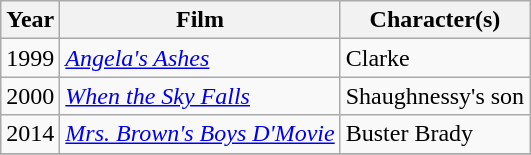<table class="wikitable sortable">
<tr>
<th>Year</th>
<th>Film</th>
<th>Character(s)</th>
</tr>
<tr>
<td>1999</td>
<td><em><a href='#'>Angela's Ashes</a></em></td>
<td>Clarke</td>
</tr>
<tr>
<td>2000</td>
<td><em><a href='#'>When the Sky Falls</a></em></td>
<td>Shaughnessy's son</td>
</tr>
<tr>
<td>2014</td>
<td><em><a href='#'>Mrs. Brown's Boys D'Movie</a></em></td>
<td>Buster Brady</td>
</tr>
<tr>
</tr>
</table>
